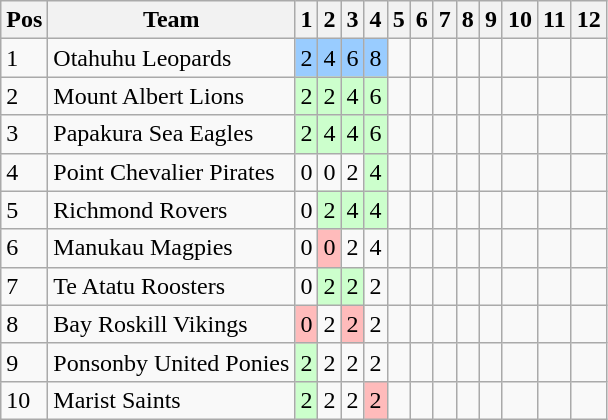<table class="wikitable">
<tr>
<th>Pos</th>
<th>Team</th>
<th>1</th>
<th>2</th>
<th>3</th>
<th>4</th>
<th>5</th>
<th>6</th>
<th>7</th>
<th>8</th>
<th>9</th>
<th>10</th>
<th>11</th>
<th>12</th>
</tr>
<tr>
<td>1</td>
<td> Otahuhu Leopards</td>
<td style="background:#99ccff;">2</td>
<td style="background:#99ccff;">4</td>
<td style="background:#99ccff;">6</td>
<td style="background:#99ccff;">8</td>
<td></td>
<td></td>
<td></td>
<td></td>
<td></td>
<td></td>
<td></td>
<td></td>
</tr>
<tr>
<td>2</td>
<td> Mount Albert Lions</td>
<td style="background:#ccffcc;">2</td>
<td style="background:#ccffcc;">2</td>
<td style="background:#ccffcc;">4</td>
<td style="background:#ccffcc;">6</td>
<td></td>
<td></td>
<td></td>
<td></td>
<td></td>
<td></td>
<td></td>
<td></td>
</tr>
<tr>
<td>3</td>
<td> Papakura Sea Eagles</td>
<td style="background:#ccffcc;">2</td>
<td style="background:#ccffcc;">4</td>
<td style="background:#ccffcc;">4</td>
<td style="background:#ccffcc;">6</td>
<td></td>
<td></td>
<td></td>
<td></td>
<td></td>
<td></td>
<td></td>
<td></td>
</tr>
<tr>
<td>4</td>
<td> Point Chevalier Pirates</td>
<td>0</td>
<td>0</td>
<td>2</td>
<td style="background:#ccffcc;">4</td>
<td></td>
<td></td>
<td></td>
<td></td>
<td></td>
<td></td>
<td></td>
<td></td>
</tr>
<tr>
<td>5</td>
<td> Richmond Rovers</td>
<td>0</td>
<td style="background:#ccffcc;">2</td>
<td style="background:#ccffcc;">4</td>
<td style="background:#ccffcc;">4</td>
<td></td>
<td></td>
<td></td>
<td></td>
<td></td>
<td></td>
<td></td>
<td></td>
</tr>
<tr>
<td>6</td>
<td> Manukau Magpies</td>
<td>0</td>
<td style="background:#ffbbbb;">0</td>
<td>2</td>
<td>4</td>
<td></td>
<td></td>
<td></td>
<td></td>
<td></td>
<td></td>
<td></td>
<td></td>
</tr>
<tr>
<td>7</td>
<td> Te Atatu Roosters</td>
<td>0</td>
<td style="background:#ccffcc;">2</td>
<td style="background:#ccffcc;">2</td>
<td>2</td>
<td></td>
<td></td>
<td></td>
<td></td>
<td></td>
<td></td>
<td></td>
<td></td>
</tr>
<tr>
<td>8</td>
<td> Bay Roskill Vikings</td>
<td style="background:#ffbbbb;">0</td>
<td>2</td>
<td style="background:#ffbbbb;">2</td>
<td>2</td>
<td></td>
<td></td>
<td></td>
<td></td>
<td></td>
<td></td>
<td></td>
<td></td>
</tr>
<tr>
<td>9</td>
<td> Ponsonby United Ponies</td>
<td style="background:#ccffcc;">2</td>
<td>2</td>
<td>2</td>
<td>2</td>
<td></td>
<td></td>
<td></td>
<td></td>
<td></td>
<td></td>
<td></td>
<td></td>
</tr>
<tr>
<td>10</td>
<td> Marist Saints</td>
<td style="background:#ccffcc;">2</td>
<td>2</td>
<td>2</td>
<td style="background:#ffbbbb;">2</td>
<td></td>
<td></td>
<td></td>
<td></td>
<td></td>
<td></td>
<td></td>
<td></td>
</tr>
</table>
